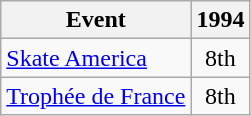<table class="wikitable" style="text-align:center">
<tr>
<th>Event</th>
<th>1994</th>
</tr>
<tr>
<td align=left><a href='#'>Skate America</a></td>
<td>8th</td>
</tr>
<tr>
<td align=left><a href='#'>Trophée de France</a></td>
<td>8th</td>
</tr>
</table>
